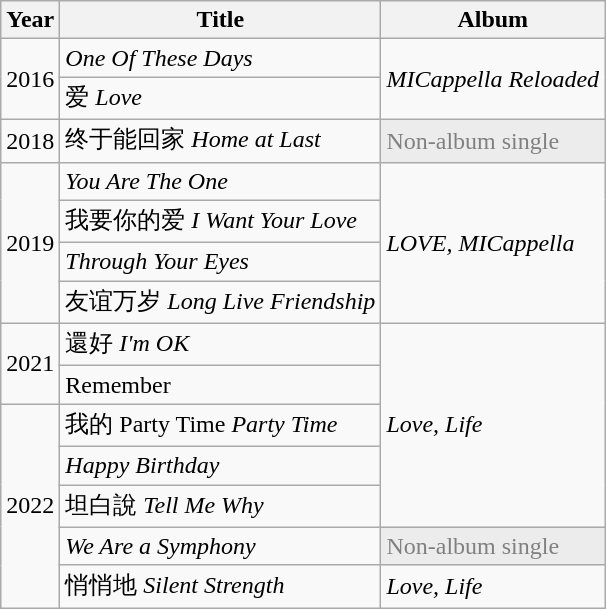<table class="wikitable">
<tr>
<th>Year</th>
<th>Title</th>
<th>Album</th>
</tr>
<tr>
<td rowspan="2">2016</td>
<td><em>One Of These Days</em></td>
<td rowspan="2"><em>MICappella Reloaded</em></td>
</tr>
<tr>
<td>爱 <em>Love</em></td>
</tr>
<tr>
<td>2018</td>
<td>终于能回家 <em>Home at Last</em></td>
<td style="background:#ececec; color:gray;">Non-album single</td>
</tr>
<tr>
<td rowspan="4">2019</td>
<td><em>You Are The One</em></td>
<td rowspan="4"><em>LOVE, MICappella</em></td>
</tr>
<tr>
<td>我要你的爱 <em>I Want Your Love</em></td>
</tr>
<tr>
<td><em>Through Your Eyes</em></td>
</tr>
<tr>
<td>友谊万岁 <em>Long Live Friendship</em></td>
</tr>
<tr>
<td rowspan="2">2021</td>
<td>還好 <em>I'm OK</em></td>
<td rowspan="5"><em>Love, Life</em></td>
</tr>
<tr>
<td>Remember</td>
</tr>
<tr>
<td rowspan="5">2022</td>
<td>我的 Party Time <em>Party Time</em></td>
</tr>
<tr>
<td><em>Happy Birthday</em></td>
</tr>
<tr>
<td>坦白說 <em>Tell Me Why</em></td>
</tr>
<tr>
<td><em>We Are a Symphony</em></td>
<td style="background:#ececec; color:gray;">Non-album single</td>
</tr>
<tr>
<td>悄悄地 <em>Silent Strength</em></td>
<td><em>Love, Life</em></td>
</tr>
</table>
